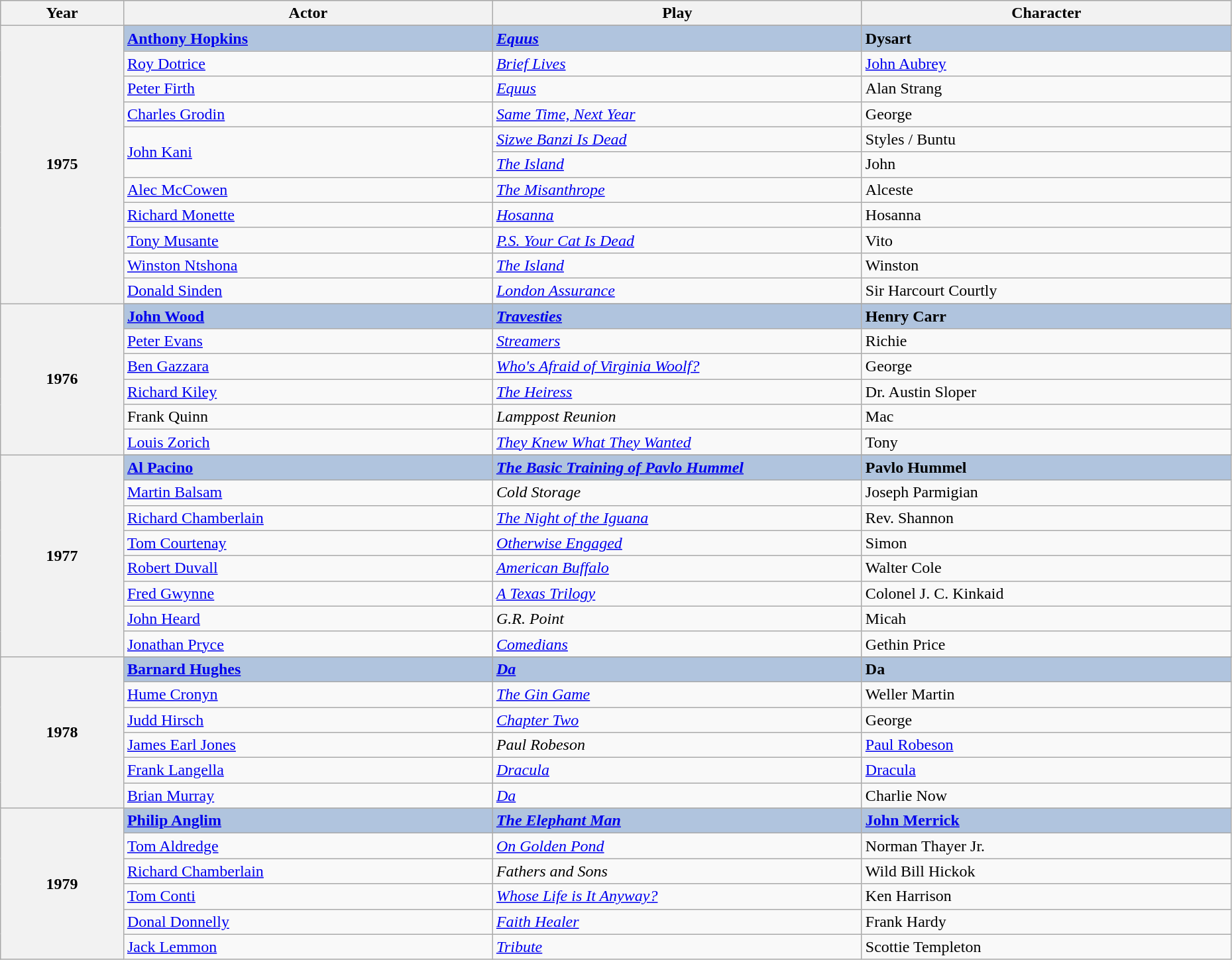<table class="wikitable" style="width:98%;">
<tr style="background:#bebebe;">
<th style="width:10%;">Year</th>
<th style="width:30%;">Actor</th>
<th style="width:30%;">Play</th>
<th style="width:30%;">Character</th>
</tr>
<tr>
<th rowspan="12">1975</th>
</tr>
<tr style="background:#B0C4DE">
<td><strong><a href='#'>Anthony Hopkins</a></strong></td>
<td><strong><em><a href='#'>Equus</a></em></strong></td>
<td><strong>Dysart</strong></td>
</tr>
<tr>
<td><a href='#'>Roy Dotrice</a></td>
<td><em><a href='#'>Brief Lives</a></em></td>
<td><a href='#'>John Aubrey</a></td>
</tr>
<tr>
<td><a href='#'>Peter Firth</a></td>
<td><em><a href='#'>Equus</a></em></td>
<td>Alan Strang</td>
</tr>
<tr>
<td><a href='#'>Charles Grodin</a></td>
<td><em><a href='#'>Same Time, Next Year</a></em></td>
<td>George</td>
</tr>
<tr>
<td rowspan="2"><a href='#'>John Kani</a></td>
<td><em><a href='#'>Sizwe Banzi Is Dead</a></em></td>
<td>Styles / Buntu</td>
</tr>
<tr>
<td><em><a href='#'>The Island</a></em></td>
<td>John</td>
</tr>
<tr>
<td><a href='#'>Alec McCowen</a></td>
<td><em><a href='#'>The Misanthrope</a></em></td>
<td>Alceste</td>
</tr>
<tr>
<td><a href='#'>Richard Monette</a></td>
<td><em><a href='#'>Hosanna</a></em></td>
<td>Hosanna</td>
</tr>
<tr>
<td><a href='#'>Tony Musante</a></td>
<td><em><a href='#'>P.S. Your Cat Is Dead</a></em></td>
<td>Vito</td>
</tr>
<tr>
<td><a href='#'>Winston Ntshona</a></td>
<td><em><a href='#'>The Island</a></em></td>
<td>Winston</td>
</tr>
<tr>
<td><a href='#'>Donald Sinden</a></td>
<td><em><a href='#'>London Assurance</a></em></td>
<td>Sir Harcourt Courtly</td>
</tr>
<tr>
<th rowspan="7">1976</th>
</tr>
<tr style="background:#B0C4DE">
<td><strong><a href='#'>John Wood</a></strong></td>
<td><strong><em><a href='#'>Travesties</a></em></strong></td>
<td><strong>Henry Carr </strong></td>
</tr>
<tr>
<td><a href='#'>Peter Evans</a></td>
<td><em><a href='#'>Streamers</a></em></td>
<td>Richie</td>
</tr>
<tr>
<td><a href='#'>Ben Gazzara</a></td>
<td><em><a href='#'>Who's Afraid of Virginia Woolf?</a></em></td>
<td>George</td>
</tr>
<tr>
<td><a href='#'>Richard Kiley</a></td>
<td><em><a href='#'>The Heiress</a></em></td>
<td>Dr. Austin Sloper</td>
</tr>
<tr>
<td>Frank Quinn</td>
<td><em>Lamppost Reunion</em></td>
<td>Mac</td>
</tr>
<tr>
<td><a href='#'>Louis Zorich</a></td>
<td><em><a href='#'>They Knew What They Wanted</a></em></td>
<td>Tony</td>
</tr>
<tr>
<th rowspan="9">1977</th>
</tr>
<tr style="background:#B0C4DE">
<td><strong><a href='#'>Al Pacino</a></strong></td>
<td><strong><em><a href='#'>The Basic Training of Pavlo Hummel</a></em></strong></td>
<td><strong>Pavlo Hummel </strong></td>
</tr>
<tr>
<td><a href='#'>Martin Balsam</a></td>
<td><em>Cold Storage</em></td>
<td>Joseph Parmigian</td>
</tr>
<tr>
<td><a href='#'>Richard Chamberlain</a></td>
<td><em><a href='#'>The Night of the Iguana</a></em></td>
<td>Rev. Shannon</td>
</tr>
<tr>
<td><a href='#'>Tom Courtenay</a></td>
<td><em><a href='#'>Otherwise Engaged</a></em></td>
<td>Simon</td>
</tr>
<tr>
<td><a href='#'>Robert Duvall</a></td>
<td><em><a href='#'>American Buffalo</a></em></td>
<td>Walter Cole</td>
</tr>
<tr>
<td><a href='#'>Fred Gwynne</a></td>
<td><em><a href='#'>A Texas Trilogy</a></em></td>
<td>Colonel J. C. Kinkaid</td>
</tr>
<tr>
<td><a href='#'>John Heard</a></td>
<td><em>G.R. Point</em></td>
<td>Micah</td>
</tr>
<tr>
<td><a href='#'>Jonathan Pryce</a></td>
<td><em><a href='#'>Comedians</a></em></td>
<td>Gethin Price</td>
</tr>
<tr>
<th rowspan="7">1978</th>
</tr>
<tr style="background:#B0C4DE">
<td><strong><a href='#'>Barnard Hughes</a></strong></td>
<td><strong><em><a href='#'>Da</a></em></strong></td>
<td><strong>Da </strong></td>
</tr>
<tr>
<td><a href='#'>Hume Cronyn</a></td>
<td><em><a href='#'>The Gin Game</a></em></td>
<td>Weller Martin</td>
</tr>
<tr>
<td><a href='#'>Judd Hirsch</a></td>
<td><em><a href='#'>Chapter Two</a></em></td>
<td>George</td>
</tr>
<tr>
<td><a href='#'>James Earl Jones</a></td>
<td><em>Paul Robeson</em></td>
<td><a href='#'>Paul Robeson</a></td>
</tr>
<tr>
<td><a href='#'>Frank Langella</a></td>
<td><em><a href='#'>Dracula</a></em></td>
<td><a href='#'>Dracula</a></td>
</tr>
<tr>
<td><a href='#'>Brian Murray</a></td>
<td><em><a href='#'>Da</a></em></td>
<td>Charlie Now</td>
</tr>
<tr>
<th rowspan="7">1979</th>
</tr>
<tr style="background:#B0C4DE">
<td><strong><a href='#'>Philip Anglim</a></strong></td>
<td><strong><em><a href='#'>The Elephant Man</a></em></strong></td>
<td><strong><a href='#'>John Merrick</a> </strong></td>
</tr>
<tr>
<td><a href='#'>Tom Aldredge</a></td>
<td><em><a href='#'>On Golden Pond</a></em></td>
<td>Norman Thayer Jr.</td>
</tr>
<tr>
<td><a href='#'>Richard Chamberlain</a></td>
<td><em>Fathers and Sons</em></td>
<td>Wild Bill Hickok</td>
</tr>
<tr>
<td><a href='#'>Tom Conti</a></td>
<td><em><a href='#'>Whose Life is It Anyway?</a></em></td>
<td>Ken Harrison</td>
</tr>
<tr>
<td><a href='#'>Donal Donnelly</a></td>
<td><em><a href='#'>Faith Healer</a></em></td>
<td>Frank Hardy</td>
</tr>
<tr>
<td><a href='#'>Jack Lemmon</a></td>
<td><em><a href='#'>Tribute</a></em></td>
<td>Scottie Templeton</td>
</tr>
</table>
